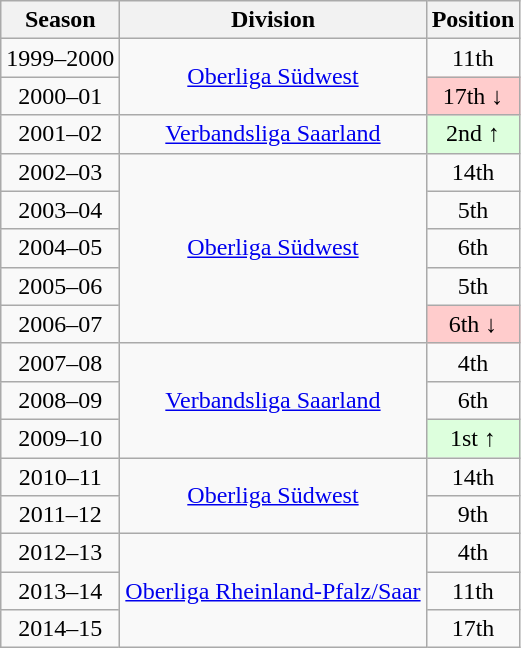<table class="wikitable sortable collapsible collapsed" style="text-align: center; font-size: 100%;">
<tr>
<th>Season</th>
<th>Division</th>
<th>Position</th>
</tr>
<tr align="center">
<td>1999–2000</td>
<td rowspan=2><a href='#'>Oberliga Südwest</a></td>
<td>11th</td>
</tr>
<tr align="center">
<td>2000–01</td>
<td style="background:#ffcccc">17th ↓</td>
</tr>
<tr align="center">
<td>2001–02</td>
<td align="center"><a href='#'>Verbandsliga Saarland</a></td>
<td style="background:#ddffdd">2nd ↑</td>
</tr>
<tr align="center">
<td>2002–03</td>
<td rowspan=5><a href='#'>Oberliga Südwest</a></td>
<td>14th</td>
</tr>
<tr align="center">
<td>2003–04</td>
<td>5th</td>
</tr>
<tr align="center">
<td>2004–05</td>
<td>6th</td>
</tr>
<tr align="center">
<td>2005–06</td>
<td>5th</td>
</tr>
<tr align="center">
<td>2006–07</td>
<td style="background:#ffcccc">6th ↓</td>
</tr>
<tr align="center">
<td>2007–08</td>
<td rowspan=3><a href='#'>Verbandsliga Saarland</a></td>
<td>4th</td>
</tr>
<tr align="center">
<td>2008–09</td>
<td>6th</td>
</tr>
<tr align="center">
<td>2009–10</td>
<td style="background:#ddffdd">1st ↑</td>
</tr>
<tr align="center">
<td>2010–11</td>
<td rowspan=2><a href='#'>Oberliga Südwest</a></td>
<td>14th</td>
</tr>
<tr align="center">
<td>2011–12</td>
<td>9th</td>
</tr>
<tr align="center">
<td>2012–13</td>
<td rowspan=3><a href='#'>Oberliga Rheinland-Pfalz/Saar</a></td>
<td>4th</td>
</tr>
<tr align="center">
<td>2013–14</td>
<td>11th</td>
</tr>
<tr align="center">
<td>2014–15</td>
<td>17th</td>
</tr>
</table>
